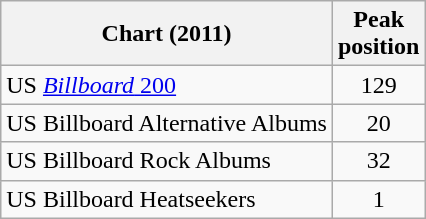<table class="wikitable">
<tr>
<th>Chart (2011)</th>
<th>Peak<br>position</th>
</tr>
<tr>
<td>US <a href='#'><em>Billboard</em> 200</a></td>
<td style="text-align:center;">129</td>
</tr>
<tr>
<td>US Billboard Alternative Albums</td>
<td style="text-align:center;">20</td>
</tr>
<tr>
<td>US Billboard Rock Albums</td>
<td style="text-align:center;">32</td>
</tr>
<tr>
<td>US Billboard Heatseekers</td>
<td style="text-align:center;">1</td>
</tr>
</table>
